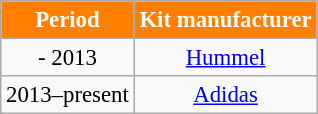<table class="wikitable" style="font-size: 95%; text-align:center">
<tr>
<th scope=col style="color:#FFFFFF; background:#FF8000">Period</th>
<th scope=col style="color:#FFFFFF; background:#FF8000">Kit manufacturer</th>
</tr>
<tr>
<td>- 2013</td>
<td> <a href='#'>Hummel</a></td>
</tr>
<tr>
<td>2013–present</td>
<td> <a href='#'>Adidas</a></td>
</tr>
</table>
